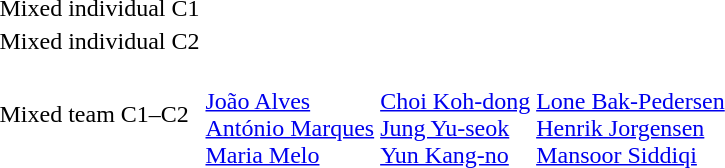<table>
<tr>
<td>Mixed individual C1<br></td>
<td></td>
<td></td>
<td></td>
</tr>
<tr>
<td>Mixed individual C2<br></td>
<td></td>
<td></td>
<td></td>
</tr>
<tr>
<td>Mixed team C1–C2<br></td>
<td valign=top> <br> <a href='#'>João Alves</a> <br> <a href='#'>António Marques</a> <br> <a href='#'>Maria Melo</a></td>
<td valign=top> <br> <a href='#'>Choi Koh-dong</a> <br> <a href='#'>Jung Yu-seok</a> <br> <a href='#'>Yun Kang-no</a></td>
<td valign=top> <br> <a href='#'>Lone Bak-Pedersen</a> <br> <a href='#'>Henrik Jorgensen</a> <br> <a href='#'>Mansoor Siddiqi</a></td>
</tr>
</table>
